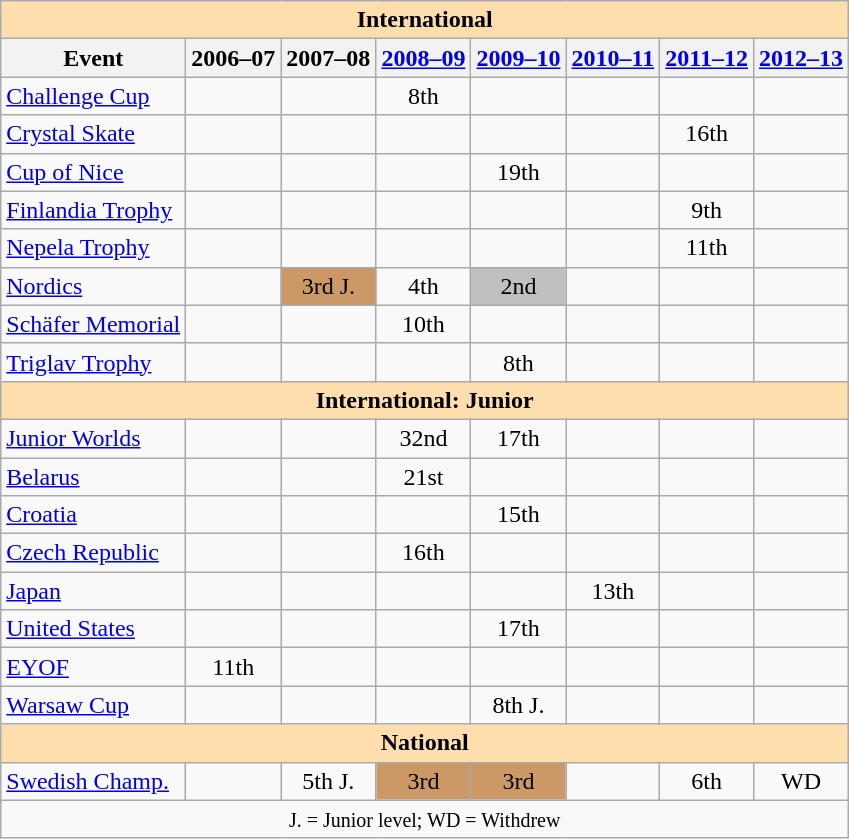<table class="wikitable" style="text-align:center">
<tr>
<th style="background-color: #ffdead; " colspan=8 align=center><strong>International</strong></th>
</tr>
<tr>
<th>Event</th>
<th>2006–07</th>
<th>2007–08</th>
<th><a href='#'>2008–09</a></th>
<th><a href='#'>2009–10</a></th>
<th><a href='#'>2010–11</a></th>
<th><a href='#'>2011–12</a></th>
<th><a href='#'>2012–13</a></th>
</tr>
<tr>
<td align=left><a href='#'>Challenge Cup</a></td>
<td></td>
<td></td>
<td>8th</td>
<td></td>
<td></td>
<td></td>
<td></td>
</tr>
<tr>
<td align=left><a href='#'>Crystal Skate</a></td>
<td></td>
<td></td>
<td></td>
<td></td>
<td></td>
<td>16th</td>
<td></td>
</tr>
<tr>
<td align=left><a href='#'>Cup of Nice</a></td>
<td></td>
<td></td>
<td></td>
<td>19th</td>
<td></td>
<td></td>
<td></td>
</tr>
<tr>
<td align=left><a href='#'>Finlandia Trophy</a></td>
<td></td>
<td></td>
<td></td>
<td></td>
<td></td>
<td>9th</td>
<td></td>
</tr>
<tr>
<td align=left><a href='#'>Nepela Trophy</a></td>
<td></td>
<td></td>
<td></td>
<td></td>
<td></td>
<td>11th</td>
<td></td>
</tr>
<tr>
<td align=left><a href='#'>Nordics</a></td>
<td></td>
<td bgcolor=cc9966>3rd J.</td>
<td>4th</td>
<td bgcolor=silver>2nd</td>
<td></td>
<td></td>
<td></td>
</tr>
<tr>
<td align=left><a href='#'>Schäfer Memorial</a></td>
<td></td>
<td></td>
<td>10th</td>
<td></td>
<td></td>
<td></td>
<td></td>
</tr>
<tr>
<td align=left><a href='#'>Triglav Trophy</a></td>
<td></td>
<td></td>
<td></td>
<td>8th</td>
<td></td>
<td></td>
<td></td>
</tr>
<tr>
<th style="background-color: #ffdead; " colspan=8 align=center><strong>International: Junior</strong></th>
</tr>
<tr>
<td align=left><a href='#'>Junior Worlds</a></td>
<td></td>
<td></td>
<td>32nd</td>
<td>17th</td>
<td></td>
<td></td>
<td></td>
</tr>
<tr>
<td align=left> <a href='#'>Belarus</a></td>
<td></td>
<td></td>
<td>21st</td>
<td></td>
<td></td>
<td></td>
<td></td>
</tr>
<tr>
<td align=left> <a href='#'>Croatia</a></td>
<td></td>
<td></td>
<td></td>
<td>15th</td>
<td></td>
<td></td>
<td></td>
</tr>
<tr>
<td align=left> <a href='#'>Czech Republic</a></td>
<td></td>
<td></td>
<td>16th</td>
<td></td>
<td></td>
<td></td>
<td></td>
</tr>
<tr>
<td align=left> <a href='#'>Japan</a></td>
<td></td>
<td></td>
<td></td>
<td></td>
<td>13th</td>
<td></td>
<td></td>
</tr>
<tr>
<td align=left> <a href='#'>United States</a></td>
<td></td>
<td></td>
<td></td>
<td>17th</td>
<td></td>
<td></td>
<td></td>
</tr>
<tr>
<td align=left><a href='#'>EYOF</a></td>
<td>11th</td>
<td></td>
<td></td>
<td></td>
<td></td>
<td></td>
<td></td>
</tr>
<tr>
<td align=left><a href='#'>Warsaw Cup</a></td>
<td></td>
<td></td>
<td></td>
<td>8th J.</td>
<td></td>
<td></td>
<td></td>
</tr>
<tr>
<th style="background-color: #ffdead; " colspan=8 align=center><strong>National</strong></th>
</tr>
<tr>
<td align=left><a href='#'>Swedish Champ.</a></td>
<td></td>
<td>5th J.</td>
<td bgcolor=cc9966>3rd</td>
<td bgcolor=cc9966>3rd</td>
<td></td>
<td>6th</td>
<td>WD</td>
</tr>
<tr>
<td colspan=8 align=center><small> J. = Junior level; WD = Withdrew </small></td>
</tr>
</table>
